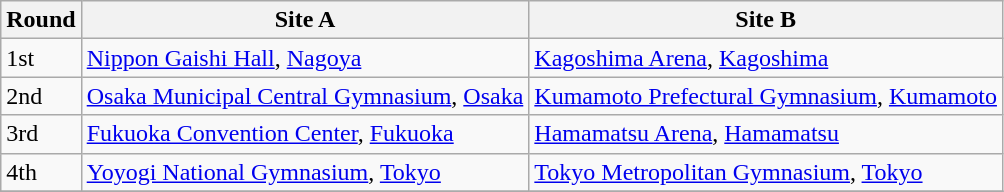<table class="wikitable">
<tr>
<th>Round</th>
<th>Site A</th>
<th>Site B</th>
</tr>
<tr>
<td>1st</td>
<td><a href='#'>Nippon Gaishi Hall</a>, <a href='#'>Nagoya</a></td>
<td><a href='#'>Kagoshima Arena</a>, <a href='#'>Kagoshima</a></td>
</tr>
<tr>
<td>2nd</td>
<td><a href='#'>Osaka Municipal Central Gymnasium</a>, <a href='#'>Osaka</a></td>
<td><a href='#'>Kumamoto Prefectural Gymnasium</a>, <a href='#'>Kumamoto</a></td>
</tr>
<tr>
<td>3rd</td>
<td><a href='#'>Fukuoka Convention Center</a>, <a href='#'>Fukuoka</a></td>
<td><a href='#'>Hamamatsu Arena</a>, <a href='#'>Hamamatsu</a></td>
</tr>
<tr>
<td>4th</td>
<td><a href='#'>Yoyogi National Gymnasium</a>, <a href='#'>Tokyo</a></td>
<td><a href='#'>Tokyo Metropolitan Gymnasium</a>, <a href='#'>Tokyo</a></td>
</tr>
<tr>
</tr>
</table>
